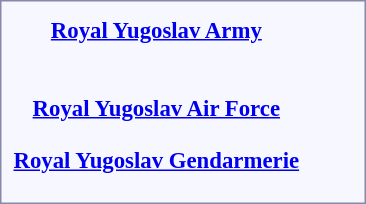<table style="border:1px solid #8888aa; background-color:#f7f8ff; padding:5px; font-size:95%; margin: 0px 12px 12px 0px;">
<tr style="text-align:center;">
<td rowspan=2><strong> <a href='#'>Royal Yugoslav Army</a></strong></td>
<td colspan=6 rowspan=2></td>
<td colspan=2></td>
<td colspan=2></td>
<td colspan=6></td>
<td colspan=6 rowspan=2></td>
<td colspan=4></td>
<td colspan=2></td>
<td colspan=6></td>
<td colspan=2></td>
</tr>
<tr style="text-align:center;">
<td colspan=2><br></td>
<td colspan=2><br></td>
<td colspan=6><br></td>
<td colspan=4><br></td>
<td colspan=2><br></td>
<td colspan=6><br></td>
<td colspan=2><br></td>
</tr>
<tr style="text-align:center;">
<td rowspan=2><strong></strong></td>
<td colspan=6 rowspan=2></td>
<td colspan=2></td>
<td colspan=2></td>
<td colspan=6></td>
<td colspan=6 rowspan=2></td>
<td colspan=4></td>
<td colspan=2></td>
<td colspan=6></td>
<td colspan=2></td>
</tr>
<tr style="text-align:center;">
<td colspan=2><br></td>
<td colspan=2><br></td>
<td colspan=6><br></td>
<td colspan=4><br></td>
<td colspan=2><br></td>
<td colspan=6><br></td>
<td colspan=2><br></td>
</tr>
<tr style="text-align:center;">
<td rowspan=2><strong> <a href='#'>Royal Yugoslav Air Force</a></strong></td>
<td colspan=6 rowspan=2></td>
<td colspan=2></td>
<td colspan=2></td>
<td colspan=6></td>
<td colspan=6 rowspan=2></td>
<td colspan=4></td>
<td colspan=2></td>
<td colspan=6></td>
<td colspan=2></td>
</tr>
<tr style="text-align:center;">
<td colspan=2><br></td>
<td colspan=2><br></td>
<td colspan=6><br></td>
<td colspan=4><br></td>
<td colspan=2><br></td>
<td colspan=6><br></td>
<td colspan=2><br></td>
</tr>
<tr style="text-align:center;">
<td rowspan=2><strong> <a href='#'>Royal Yugoslav Gendarmerie</a></strong></td>
<td colspan=6 rowspan=2></td>
<td colspan=2></td>
<td colspan=2></td>
<td colspan=6></td>
<td colspan=6 rowspan=2></td>
<td colspan=4></td>
<td colspan=2></td>
<td colspan=6></td>
<td colspan=2></td>
</tr>
<tr style="text-align:center;">
<td colspan=2><br></td>
<td colspan=2><br></td>
<td colspan=6><br></td>
<td colspan=4><br></td>
<td colspan=2><br></td>
<td colspan=6><br></td>
<td colspan=2><br><br></td>
</tr>
</table>
